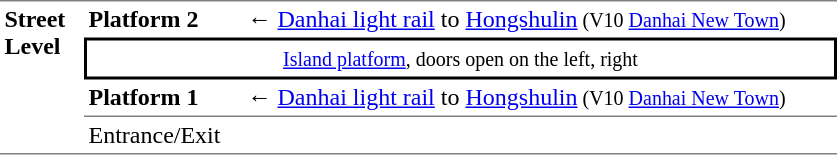<table table border=0 cellspacing=0 cellpadding=3>
<tr>
<td style="border-top:solid 1px gray;border-bottom:solid 1px gray;" width=50 rowspan=10 valign=top><strong>Street Level</strong></td>
</tr>
<tr>
<td style="border-bottom:solid 0px gray;border-top:solid 1px gray;" width=100><strong>Platform 2</strong></td>
<td style="border-bottom:solid 0px gray;border-top:solid 1px gray;" width=390>←  <a href='#'>Danhai light rail</a> to <a href='#'>Hongshulin</a><small> (V10 <a href='#'>Danhai New Town</a>)</small></td>
</tr>
<tr>
<td style="border-top:solid 2px black;border-right:solid 2px black;border-left:solid 2px black;border-bottom:solid 2px black;text-align:center;" colspan=2><small><a href='#'>Island platform</a>, doors open on the left, right</small></td>
</tr>
<tr>
<td style="border-bottom:solid 1px gray;"><strong>Platform 1</strong></td>
<td style="border-bottom:solid 1px gray;">←  <a href='#'>Danhai light rail</a> to <a href='#'>Hongshulin</a><small> (V10 <a href='#'>Danhai New Town</a>)</small></td>
</tr>
<tr>
<td style="border-bottom:solid 1px gray;" width=100 rowspan=2 valign=top>Entrance/Exit</td>
<td style="border-bottom:solid 1px gray;" width=390 rowspan=2 valign=top></td>
</tr>
</table>
